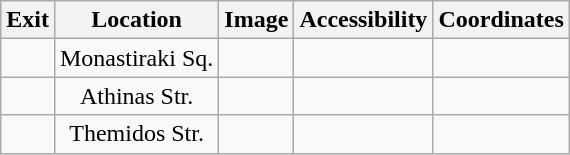<table cellpadding="5" style="margin:0 auto; text-align:center;"  class="wikitable">
<tr>
<th>Exit</th>
<th>Location</th>
<th>Image</th>
<th>Accessibility</th>
<th>Coordinates</th>
</tr>
<tr>
<td></td>
<td>Monastiraki Sq.</td>
<td></td>
<td></td>
<td></td>
</tr>
<tr>
<td></td>
<td>Athinas Str.</td>
<td></td>
<td></td>
<td></td>
</tr>
<tr>
<td></td>
<td>Themidos Str.</td>
<td></td>
<td></td>
<td></td>
</tr>
</table>
